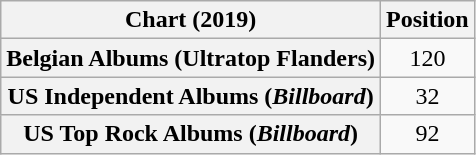<table class="wikitable sortable plainrowheaders" style="text-align:center">
<tr>
<th scope="col">Chart (2019)</th>
<th scope="col">Position</th>
</tr>
<tr>
<th scope="row">Belgian Albums (Ultratop Flanders)</th>
<td>120</td>
</tr>
<tr>
<th scope="row">US Independent Albums (<em>Billboard</em>)</th>
<td>32</td>
</tr>
<tr>
<th scope="row">US Top Rock Albums (<em>Billboard</em>)</th>
<td>92</td>
</tr>
</table>
